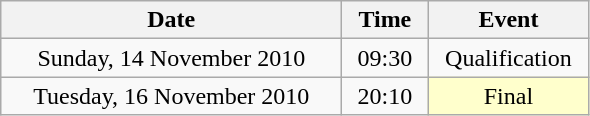<table class = "wikitable" style="text-align:center;">
<tr>
<th width=220>Date</th>
<th width=50>Time</th>
<th width=100>Event</th>
</tr>
<tr>
<td>Sunday, 14 November 2010</td>
<td>09:30</td>
<td>Qualification</td>
</tr>
<tr>
<td>Tuesday, 16 November 2010</td>
<td>20:10</td>
<td bgcolor=ffffcc>Final</td>
</tr>
</table>
